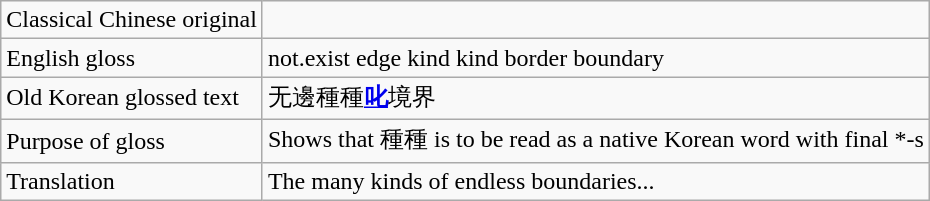<table class="wikitable">
<tr>
<td>Classical Chinese original</td>
<td></td>
</tr>
<tr>
<td>English gloss</td>
<td>not.exist edge kind kind border boundary</td>
</tr>
<tr>
<td>Old Korean glossed text</td>
<td>无邊種種<strong><a href='#'>叱</a></strong>境界</td>
</tr>
<tr>
<td>Purpose of gloss</td>
<td>Shows that 種種 is to be read as a native Korean word with final *-s</td>
</tr>
<tr>
<td>Translation</td>
<td>The many kinds of endless boundaries...</td>
</tr>
</table>
